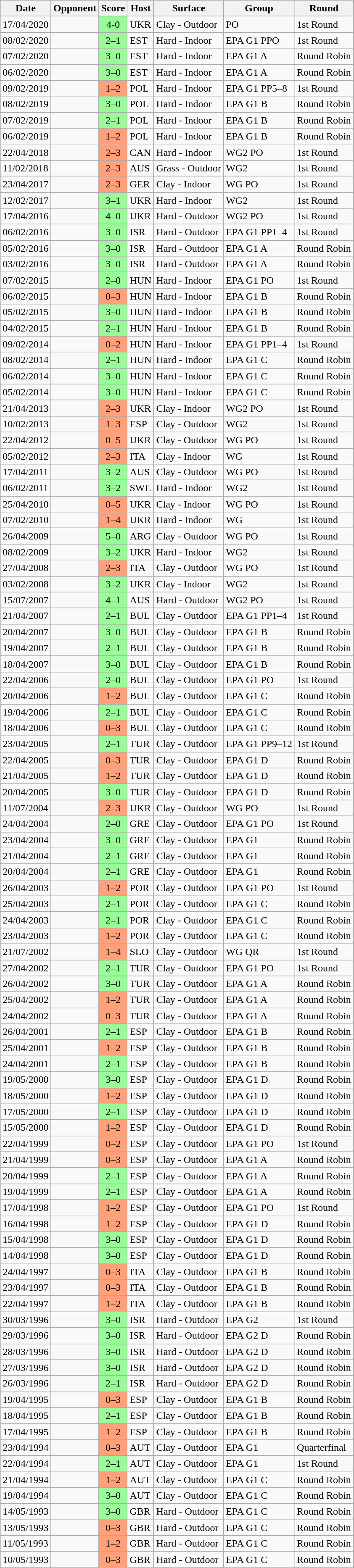<table class="wikitable sortable">
<tr>
<th>Date</th>
<th>Opponent</th>
<th>Score</th>
<th>Host</th>
<th>Surface</th>
<th>Group</th>
<th>Round</th>
</tr>
<tr>
<td>17/04/2020</td>
<td></td>
<td align="center" bgcolor="#98FB98">4-0</td>
<td>UKR</td>
<td>Clay - Outdoor</td>
<td>PO</td>
<td>1st Round</td>
</tr>
<tr>
<td>08/02/2020</td>
<td></td>
<td align="center" bgcolor="#98FB98">2–1</td>
<td>EST</td>
<td>Hard - Indoor</td>
<td>EPA G1 PPO</td>
<td>1st Round</td>
</tr>
<tr>
<td>07/02/2020</td>
<td></td>
<td align="center" bgcolor="#98FB98">3–0</td>
<td>EST</td>
<td>Hard - Indoor</td>
<td>EPA G1 A</td>
<td>Round Robin</td>
</tr>
<tr>
<td>06/02/2020</td>
<td></td>
<td align="center" bgcolor="#98FB98">3–0</td>
<td>EST</td>
<td>Hard - Indoor</td>
<td>EPA G1 A</td>
<td>Round Robin</td>
</tr>
<tr>
<td>09/02/2019</td>
<td></td>
<td align="center" bgcolor="#FFA07A">1–2</td>
<td>POL</td>
<td>Hard - Indoor</td>
<td>EPA G1 PP5–8</td>
<td>1st Round</td>
</tr>
<tr>
<td>08/02/2019</td>
<td></td>
<td align="center" bgcolor="#98FB98">3–0</td>
<td>POL</td>
<td>Hard - Indoor</td>
<td>EPA G1 B</td>
<td>Round Robin</td>
</tr>
<tr>
<td>07/02/2019</td>
<td></td>
<td align="center" bgcolor="#98FB98">2–1</td>
<td>POL</td>
<td>Hard - Indoor</td>
<td>EPA G1 B</td>
<td>Round Robin</td>
</tr>
<tr>
<td>06/02/2019</td>
<td></td>
<td align="center" bgcolor="#FFA07A">1–2</td>
<td>POL</td>
<td>Hard - Indoor</td>
<td>EPA G1 B</td>
<td>Round Robin</td>
</tr>
<tr>
<td>22/04/2018</td>
<td></td>
<td align="center" bgcolor="#FFA07A">2–3</td>
<td>CAN</td>
<td>Hard - Indoor</td>
<td>WG2 PO</td>
<td>1st Round</td>
</tr>
<tr>
<td>11/02/2018</td>
<td></td>
<td align="center" bgcolor="#FFA07A">2–3</td>
<td>AUS</td>
<td>Grass - Outdoor</td>
<td>WG2</td>
<td>1st Round</td>
</tr>
<tr>
<td>23/04/2017</td>
<td></td>
<td align="center" bgcolor="#FFA07A">2–3</td>
<td>GER</td>
<td>Clay - Indoor</td>
<td>WG PO</td>
<td>1st Round</td>
</tr>
<tr>
<td>12/02/2017</td>
<td></td>
<td align="center" bgcolor="#98FB98">3–1</td>
<td>UKR</td>
<td>Hard - Indoor</td>
<td>WG2</td>
<td>1st Round</td>
</tr>
<tr>
<td>17/04/2016</td>
<td></td>
<td align="center" bgcolor="#98FB98">4–0</td>
<td>UKR</td>
<td>Hard - Outdoor</td>
<td>WG2 PO</td>
<td>1st Round</td>
</tr>
<tr>
<td>06/02/2016</td>
<td></td>
<td align="center" bgcolor="#98FB98">3–0</td>
<td>ISR</td>
<td>Hard - Outdoor</td>
<td>EPA G1 PP1–4</td>
<td>1st Round</td>
</tr>
<tr>
<td>05/02/2016</td>
<td></td>
<td align="center" bgcolor="#98FB98">3–0</td>
<td>ISR</td>
<td>Hard - Outdoor</td>
<td>EPA G1 A</td>
<td>Round Robin</td>
</tr>
<tr>
<td>03/02/2016</td>
<td></td>
<td align="center" bgcolor="#98FB98">3–0</td>
<td>ISR</td>
<td>Hard - Outdoor</td>
<td>EPA G1 A</td>
<td>Round Robin</td>
</tr>
<tr>
<td>07/02/2015</td>
<td></td>
<td align="center" bgcolor="#98FB98">2–0</td>
<td>HUN</td>
<td>Hard - Indoor</td>
<td>EPA G1 PO</td>
<td>1st Round</td>
</tr>
<tr>
<td>06/02/2015</td>
<td></td>
<td align="center" bgcolor="#FFA07A">0–3</td>
<td>HUN</td>
<td>Hard - Indoor</td>
<td>EPA G1 B</td>
<td>Round Robin</td>
</tr>
<tr>
<td>05/02/2015</td>
<td></td>
<td align="center" bgcolor="#98FB98">3–0</td>
<td>HUN</td>
<td>Hard - Indoor</td>
<td>EPA G1 B</td>
<td>Round Robin</td>
</tr>
<tr>
<td>04/02/2015</td>
<td></td>
<td align="center" bgcolor="#98FB98">2–1</td>
<td>HUN</td>
<td>Hard - Indoor</td>
<td>EPA G1 B</td>
<td>Round Robin</td>
</tr>
<tr>
<td>09/02/2014</td>
<td></td>
<td align="center" bgcolor="#FFA07A">0–2</td>
<td>HUN</td>
<td>Hard - Indoor</td>
<td>EPA G1 PP1–4</td>
<td>1st Round</td>
</tr>
<tr>
<td>08/02/2014</td>
<td></td>
<td align="center" bgcolor="#98FB98">2–1</td>
<td>HUN</td>
<td>Hard - Indoor</td>
<td>EPA G1 C</td>
<td>Round Robin</td>
</tr>
<tr>
<td>06/02/2014</td>
<td></td>
<td align="center" bgcolor="#98FB98">3–0</td>
<td>HUN</td>
<td>Hard - Indoor</td>
<td>EPA G1 C</td>
<td>Round Robin</td>
</tr>
<tr>
<td>05/02/2014</td>
<td></td>
<td align="center" bgcolor="#98FB98">3–0</td>
<td>HUN</td>
<td>Hard - Indoor</td>
<td>EPA G1 C</td>
<td>Round Robin</td>
</tr>
<tr>
<td>21/04/2013</td>
<td></td>
<td align="center" bgcolor="#FFA07A">2–3</td>
<td>UKR</td>
<td>Clay - Indoor</td>
<td>WG2 PO</td>
<td>1st Round</td>
</tr>
<tr>
<td>10/02/2013</td>
<td></td>
<td align="center" bgcolor="#FFA07A">1–3</td>
<td>ESP</td>
<td>Clay - Outdoor</td>
<td>WG2</td>
<td>1st Round</td>
</tr>
<tr>
<td>22/04/2012</td>
<td></td>
<td align="center" bgcolor="#FFA07A">0–5</td>
<td>UKR</td>
<td>Clay - Outdoor</td>
<td>WG PO</td>
<td>1st Round</td>
</tr>
<tr>
<td>05/02/2012</td>
<td></td>
<td align="center" bgcolor="#FFA07A">2–3</td>
<td>ITA</td>
<td>Clay - Indoor</td>
<td>WG</td>
<td>1st Round</td>
</tr>
<tr>
<td>17/04/2011</td>
<td></td>
<td align="center" bgcolor="#98FB98">3–2</td>
<td>AUS</td>
<td>Clay - Outdoor</td>
<td>WG PO</td>
<td>1st Round</td>
</tr>
<tr>
<td>06/02/2011</td>
<td></td>
<td align="center" bgcolor="#98FB98">3–2</td>
<td>SWE</td>
<td>Hard - Indoor</td>
<td>WG2</td>
<td>1st Round</td>
</tr>
<tr>
<td>25/04/2010</td>
<td></td>
<td align="center" bgcolor="#FFA07A">0–5</td>
<td>UKR</td>
<td>Clay - Indoor</td>
<td>WG PO</td>
<td>1st Round</td>
</tr>
<tr>
<td>07/02/2010</td>
<td></td>
<td align="center" bgcolor="#FFA07A">1–4</td>
<td>UKR</td>
<td>Hard - Indoor</td>
<td>WG</td>
<td>1st Round</td>
</tr>
<tr>
<td>26/04/2009</td>
<td></td>
<td align="center" bgcolor="#98FB98">5–0</td>
<td>ARG</td>
<td>Clay - Outdoor</td>
<td>WG PO</td>
<td>1st Round</td>
</tr>
<tr>
<td>08/02/2009</td>
<td></td>
<td align="center" bgcolor="#98FB98">3–2</td>
<td>UKR</td>
<td>Hard - Indoor</td>
<td>WG2</td>
<td>1st Round</td>
</tr>
<tr>
<td>27/04/2008</td>
<td></td>
<td align="center" bgcolor="#FFA07A">2–3</td>
<td>ITA</td>
<td>Clay - Outdoor</td>
<td>WG PO</td>
<td>1st Round</td>
</tr>
<tr>
<td>03/02/2008</td>
<td></td>
<td align="center" bgcolor="#98FB98">3–2</td>
<td>UKR</td>
<td>Clay - Indoor</td>
<td>WG2</td>
<td>1st Round</td>
</tr>
<tr>
<td>15/07/2007</td>
<td></td>
<td align="center" bgcolor="#98FB98">4–1</td>
<td>AUS</td>
<td>Hard - Outdoor</td>
<td>WG2 PO</td>
<td>1st Round</td>
</tr>
<tr>
<td>21/04/2007</td>
<td></td>
<td align="center" bgcolor="#98FB98">2–1</td>
<td>BUL</td>
<td>Clay - Outdoor</td>
<td>EPA G1 PP1–4</td>
<td>1st Round</td>
</tr>
<tr>
<td>20/04/2007</td>
<td></td>
<td align="center" bgcolor="#98FB98">3–0</td>
<td>BUL</td>
<td>Clay - Outdoor</td>
<td>EPA G1 B</td>
<td>Round Robin</td>
</tr>
<tr>
<td>19/04/2007</td>
<td></td>
<td align="center" bgcolor="#98FB98">2–1</td>
<td>BUL</td>
<td>Clay - Outdoor</td>
<td>EPA G1 B</td>
<td>Round Robin</td>
</tr>
<tr>
<td>18/04/2007</td>
<td></td>
<td align="center" bgcolor="#98FB98">3–0</td>
<td>BUL</td>
<td>Clay - Outdoor</td>
<td>EPA G1 B</td>
<td>Round Robin</td>
</tr>
<tr>
<td>22/04/2006</td>
<td></td>
<td align="center" bgcolor="#98FB98">2–0</td>
<td>BUL</td>
<td>Clay - Outdoor</td>
<td>EPA G1 PO</td>
<td>1st Round</td>
</tr>
<tr>
<td>20/04/2006</td>
<td></td>
<td align="center" bgcolor="#FFA07A">1–2</td>
<td>BUL</td>
<td>Clay - Outdoor</td>
<td>EPA G1 C</td>
<td>Round Robin</td>
</tr>
<tr>
<td>19/04/2006</td>
<td></td>
<td align="center" bgcolor="#98FB98">2–1</td>
<td>BUL</td>
<td>Clay - Outdoor</td>
<td>EPA G1 C</td>
<td>Round Robin</td>
</tr>
<tr>
<td>18/04/2006</td>
<td></td>
<td align="center" bgcolor="#FFA07A">0–3</td>
<td>BUL</td>
<td>Clay - Outdoor</td>
<td>EPA G1 C</td>
<td>Round Robin</td>
</tr>
<tr>
<td>23/04/2005</td>
<td></td>
<td align="center" bgcolor="#98FB98">2–1</td>
<td>TUR</td>
<td>Clay - Outdoor</td>
<td>EPA G1 PP9–12</td>
<td>1st Round</td>
</tr>
<tr>
<td>22/04/2005</td>
<td></td>
<td align="center" bgcolor="#FFA07A">0–3</td>
<td>TUR</td>
<td>Clay - Outdoor</td>
<td>EPA G1 D</td>
<td>Round Robin</td>
</tr>
<tr>
<td>21/04/2005</td>
<td></td>
<td align="center" bgcolor="#FFA07A">1–2</td>
<td>TUR</td>
<td>Clay - Outdoor</td>
<td>EPA G1 D</td>
<td>Round Robin</td>
</tr>
<tr>
<td>20/04/2005</td>
<td></td>
<td align="center" bgcolor="#98FB98">3–0</td>
<td>TUR</td>
<td>Clay - Outdoor</td>
<td>EPA G1 D</td>
<td>Round Robin</td>
</tr>
<tr>
<td>11/07/2004</td>
<td></td>
<td align="center" bgcolor="#FFA07A">2–3</td>
<td>UKR</td>
<td>Clay - Outdoor</td>
<td>WG PO</td>
<td>1st Round</td>
</tr>
<tr>
<td>24/04/2004</td>
<td></td>
<td align="center" bgcolor="#98FB98">2–0</td>
<td>GRE</td>
<td>Clay - Outdoor</td>
<td>EPA G1 PO</td>
<td>1st Round</td>
</tr>
<tr>
<td>23/04/2004</td>
<td></td>
<td align="center" bgcolor="#98FB98">3–0</td>
<td>GRE</td>
<td>Clay - Outdoor</td>
<td>EPA G1</td>
<td>Round Robin</td>
</tr>
<tr>
<td>21/04/2004</td>
<td></td>
<td align="center" bgcolor="#98FB98">2–1</td>
<td>GRE</td>
<td>Clay - Outdoor</td>
<td>EPA G1</td>
<td>Round Robin</td>
</tr>
<tr>
<td>20/04/2004</td>
<td></td>
<td align="center" bgcolor="#98FB98">2–1</td>
<td>GRE</td>
<td>Clay - Outdoor</td>
<td>EPA G1</td>
<td>Round Robin</td>
</tr>
<tr>
<td>26/04/2003</td>
<td></td>
<td align="center" bgcolor="#FFA07A">1–2</td>
<td>POR</td>
<td>Clay - Outdoor</td>
<td>EPA G1 PO</td>
<td>1st Round</td>
</tr>
<tr>
<td>25/04/2003</td>
<td></td>
<td align="center" bgcolor="#98FB98">2–1</td>
<td>POR</td>
<td>Clay - Outdoor</td>
<td>EPA G1 C</td>
<td>Round Robin</td>
</tr>
<tr>
<td>24/04/2003</td>
<td></td>
<td align="center" bgcolor="#98FB98">2–1</td>
<td>POR</td>
<td>Clay - Outdoor</td>
<td>EPA G1 C</td>
<td>Round Robin</td>
</tr>
<tr>
<td>23/04/2003</td>
<td></td>
<td align="center" bgcolor="#FFA07A">1–2</td>
<td>POR</td>
<td>Clay - Outdoor</td>
<td>EPA G1 C</td>
<td>Round Robin</td>
</tr>
<tr>
<td>21/07/2002</td>
<td></td>
<td align="center" bgcolor="#FFA07A">1–4</td>
<td>SLO</td>
<td>Clay - Outdoor</td>
<td>WG QR</td>
<td>1st Round</td>
</tr>
<tr>
<td>27/04/2002</td>
<td></td>
<td align="center" bgcolor="#98FB98">2–1</td>
<td>TUR</td>
<td>Clay - Outdoor</td>
<td>EPA G1 PO</td>
<td>1st Round</td>
</tr>
<tr>
<td>26/04/2002</td>
<td></td>
<td align="center" bgcolor="#98FB98">3–0</td>
<td>TUR</td>
<td>Clay - Outdoor</td>
<td>EPA G1 A</td>
<td>Round Robin</td>
</tr>
<tr>
<td>25/04/2002</td>
<td></td>
<td align="center" bgcolor="#FFA07A">1–2</td>
<td>TUR</td>
<td>Clay - Outdoor</td>
<td>EPA G1 A</td>
<td>Round Robin</td>
</tr>
<tr>
<td>24/04/2002</td>
<td></td>
<td align="center" bgcolor="#FFA07A">0–3</td>
<td>TUR</td>
<td>Clay - Outdoor</td>
<td>EPA G1 A</td>
<td>Round Robin</td>
</tr>
<tr>
<td>26/04/2001</td>
<td></td>
<td align="center" bgcolor="#98FB98">2–1</td>
<td>ESP</td>
<td>Clay - Outdoor</td>
<td>EPA G1 B</td>
<td>Round Robin</td>
</tr>
<tr>
<td>25/04/2001</td>
<td></td>
<td align="center" bgcolor="#FFA07A">1–2</td>
<td>ESP</td>
<td>Clay - Outdoor</td>
<td>EPA G1 B</td>
<td>Round Robin</td>
</tr>
<tr>
<td>24/04/2001</td>
<td></td>
<td align="center" bgcolor="#98FB98">2–1</td>
<td>ESP</td>
<td>Clay - Outdoor</td>
<td>EPA G1 B</td>
<td>Round Robin</td>
</tr>
<tr>
<td>19/05/2000</td>
<td></td>
<td align="center" bgcolor="#98FB98">3–0</td>
<td>ESP</td>
<td>Clay - Outdoor</td>
<td>EPA G1 D</td>
<td>Round Robin</td>
</tr>
<tr>
<td>18/05/2000</td>
<td></td>
<td align="center" bgcolor="#FFA07A">1–2</td>
<td>ESP</td>
<td>Clay - Outdoor</td>
<td>EPA G1 D</td>
<td>Round Robin</td>
</tr>
<tr>
<td>17/05/2000</td>
<td></td>
<td align="center" bgcolor="#98FB98">2–1</td>
<td>ESP</td>
<td>Clay - Outdoor</td>
<td>EPA G1 D</td>
<td>Round Robin</td>
</tr>
<tr>
<td>15/05/2000</td>
<td></td>
<td align="center" bgcolor="#FFA07A">1–2</td>
<td>ESP</td>
<td>Clay - Outdoor</td>
<td>EPA G1 D</td>
<td>Round Robin</td>
</tr>
<tr>
<td>22/04/1999</td>
<td></td>
<td align="center" bgcolor="#FFA07A">0–2</td>
<td>ESP</td>
<td>Clay - Outdoor</td>
<td>EPA G1 PO</td>
<td>1st Round</td>
</tr>
<tr>
<td>21/04/1999</td>
<td></td>
<td align="center" bgcolor="#FFA07A">0–3</td>
<td>ESP</td>
<td>Clay - Outdoor</td>
<td>EPA G1 A</td>
<td>Round Robin</td>
</tr>
<tr>
<td>20/04/1999</td>
<td></td>
<td align="center" bgcolor="#98FB98">2–1</td>
<td>ESP</td>
<td>Clay - Outdoor</td>
<td>EPA G1 A</td>
<td>Round Robin</td>
</tr>
<tr>
<td>19/04/1999</td>
<td></td>
<td align="center" bgcolor="#98FB98">2–1</td>
<td>ESP</td>
<td>Clay - Outdoor</td>
<td>EPA G1 A</td>
<td>Round Robin</td>
</tr>
<tr>
<td>17/04/1998</td>
<td></td>
<td align="center" bgcolor="#FFA07A">1–2</td>
<td>ESP</td>
<td>Clay - Outdoor</td>
<td>EPA G1 PO</td>
<td>1st Round</td>
</tr>
<tr>
<td>16/04/1998</td>
<td></td>
<td align="center" bgcolor="#FFA07A">1–2</td>
<td>ESP</td>
<td>Clay - Outdoor</td>
<td>EPA G1 D</td>
<td>Round Robin</td>
</tr>
<tr>
<td>15/04/1998</td>
<td></td>
<td align="center" bgcolor="#98FB98">3–0</td>
<td>ESP</td>
<td>Clay - Outdoor</td>
<td>EPA G1 D</td>
<td>Round Robin</td>
</tr>
<tr>
<td>14/04/1998</td>
<td></td>
<td align="center" bgcolor="#98FB98">3–0</td>
<td>ESP</td>
<td>Clay - Outdoor</td>
<td>EPA G1 D</td>
<td>Round Robin</td>
</tr>
<tr>
<td>24/04/1997</td>
<td></td>
<td align="center" bgcolor="#FFA07A">0–3</td>
<td>ITA</td>
<td>Clay - Outdoor</td>
<td>EPA G1 B</td>
<td>Round Robin</td>
</tr>
<tr>
<td>23/04/1997</td>
<td></td>
<td align="center" bgcolor="#FFA07A">0–3</td>
<td>ITA</td>
<td>Clay - Outdoor</td>
<td>EPA G1 B</td>
<td>Round Robin</td>
</tr>
<tr>
<td>22/04/1997</td>
<td></td>
<td align="center" bgcolor="#FFA07A">1–2</td>
<td>ITA</td>
<td>Clay - Outdoor</td>
<td>EPA G1 B</td>
<td>Round Robin</td>
</tr>
<tr>
<td>30/03/1996</td>
<td></td>
<td align="center" bgcolor="#98FB98">3–0</td>
<td>ISR</td>
<td>Hard - Outdoor</td>
<td>EPA G2</td>
<td>1st Round</td>
</tr>
<tr>
<td>29/03/1996</td>
<td></td>
<td align="center" bgcolor="#98FB98">3–0</td>
<td>ISR</td>
<td>Hard - Outdoor</td>
<td>EPA G2 D</td>
<td>Round Robin</td>
</tr>
<tr>
<td>28/03/1996</td>
<td></td>
<td align="center" bgcolor="#98FB98">3–0</td>
<td>ISR</td>
<td>Hard - Outdoor</td>
<td>EPA G2 D</td>
<td>Round Robin</td>
</tr>
<tr>
<td>27/03/1996</td>
<td></td>
<td align="center" bgcolor="#98FB98">3–0</td>
<td>ISR</td>
<td>Hard - Outdoor</td>
<td>EPA G2 D</td>
<td>Round Robin</td>
</tr>
<tr>
<td>26/03/1996</td>
<td></td>
<td align="center" bgcolor="#98FB98">2–1</td>
<td>ISR</td>
<td>Hard - Outdoor</td>
<td>EPA G2 D</td>
<td>Round Robin</td>
</tr>
<tr>
<td>19/04/1995</td>
<td></td>
<td align="center" bgcolor="#FFA07A">0–3</td>
<td>ESP</td>
<td>Clay - Outdoor</td>
<td>EPA G1 B</td>
<td>Round Robin</td>
</tr>
<tr>
<td>18/04/1995</td>
<td></td>
<td align="center" bgcolor="#98FB98">2–1</td>
<td>ESP</td>
<td>Clay - Outdoor</td>
<td>EPA G1 B</td>
<td>Round Robin</td>
</tr>
<tr>
<td>17/04/1995</td>
<td></td>
<td align="center" bgcolor="#FFA07A">1–2</td>
<td>ESP</td>
<td>Clay - Outdoor</td>
<td>EPA G1 B</td>
<td>Round Robin</td>
</tr>
<tr>
<td>23/04/1994</td>
<td></td>
<td align="center" bgcolor="#FFA07A">0–3</td>
<td>AUT</td>
<td>Clay - Outdoor</td>
<td>EPA G1</td>
<td>Quarterfinal</td>
</tr>
<tr>
<td>22/04/1994</td>
<td></td>
<td align="center" bgcolor="#98FB98">2–1</td>
<td>AUT</td>
<td>Clay - Outdoor</td>
<td>EPA G1</td>
<td>1st Round</td>
</tr>
<tr>
<td>21/04/1994</td>
<td></td>
<td align="center" bgcolor="#FFA07A">1–2</td>
<td>AUT</td>
<td>Clay - Outdoor</td>
<td>EPA G1 C</td>
<td>Round Robin</td>
</tr>
<tr>
<td>19/04/1994</td>
<td></td>
<td align="center" bgcolor="#98FB98">3–0</td>
<td>AUT</td>
<td>Clay - Outdoor</td>
<td>EPA G1 C</td>
<td>Round Robin</td>
</tr>
<tr>
<td>14/05/1993</td>
<td></td>
<td align="center" bgcolor="#98FB98">3–0</td>
<td>GBR</td>
<td>Hard - Outdoor</td>
<td>EPA G1 C</td>
<td>Round Robin</td>
</tr>
<tr>
<td>13/05/1993</td>
<td></td>
<td align="center" bgcolor="#FFA07A">0–3</td>
<td>GBR</td>
<td>Hard - Outdoor</td>
<td>EPA G1 C</td>
<td>Round Robin</td>
</tr>
<tr>
<td>11/05/1993</td>
<td></td>
<td align="center" bgcolor="#FFA07A">1–2</td>
<td>GBR</td>
<td>Hard - Outdoor</td>
<td>EPA G1 C</td>
<td>Round Robin</td>
</tr>
<tr>
<td>10/05/1993</td>
<td></td>
<td align="center" bgcolor="#FFA07A">0–3</td>
<td>GBR</td>
<td>Hard - Outdoor</td>
<td>EPA G1 C</td>
<td>Round Robin</td>
</tr>
</table>
